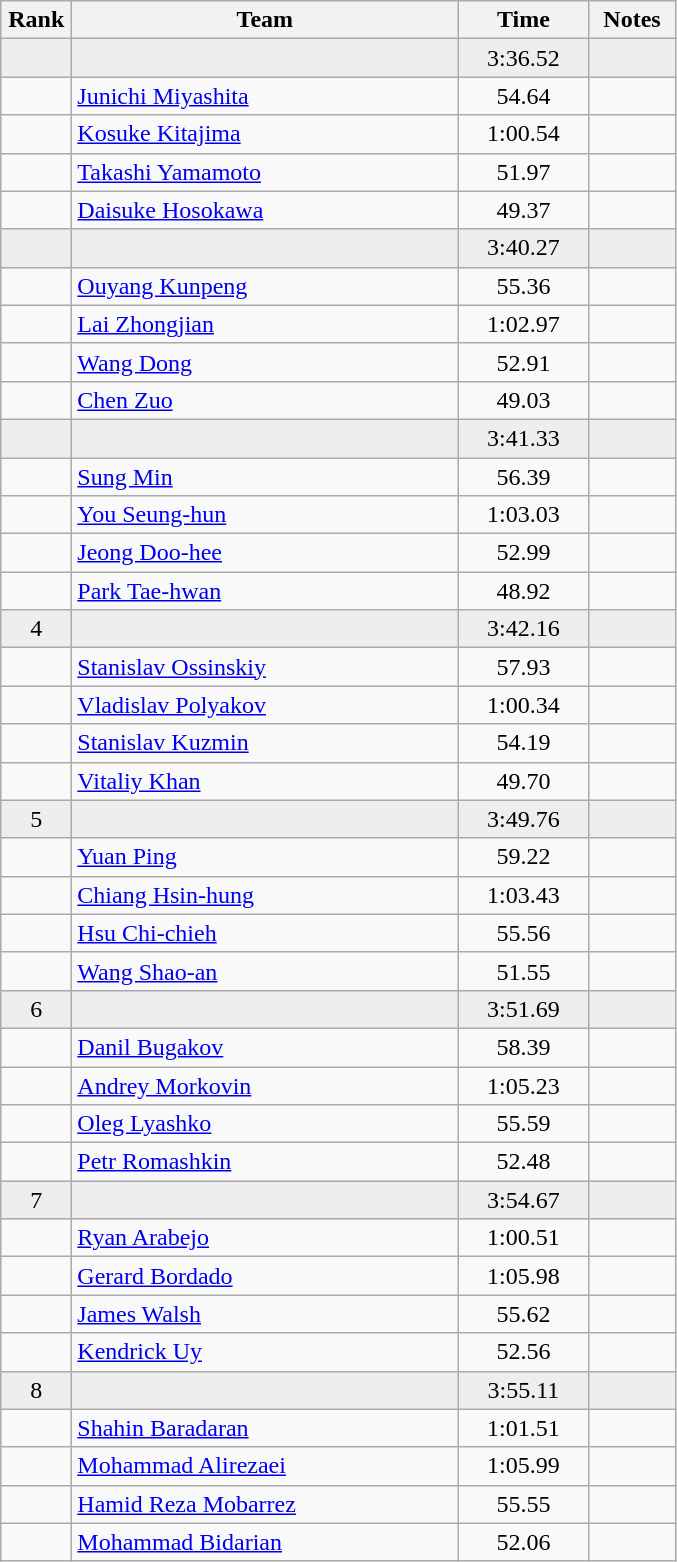<table class="wikitable" style="text-align:center">
<tr>
<th width=40>Rank</th>
<th width=250>Team</th>
<th width=80>Time</th>
<th width=50>Notes</th>
</tr>
<tr bgcolor=eeeeee>
<td></td>
<td align=left></td>
<td>3:36.52</td>
<td></td>
</tr>
<tr>
<td></td>
<td align=left><a href='#'>Junichi Miyashita</a></td>
<td>54.64</td>
<td></td>
</tr>
<tr>
<td></td>
<td align=left><a href='#'>Kosuke Kitajima</a></td>
<td>1:00.54</td>
<td></td>
</tr>
<tr>
<td></td>
<td align=left><a href='#'>Takashi Yamamoto</a></td>
<td>51.97</td>
<td></td>
</tr>
<tr>
<td></td>
<td align=left><a href='#'>Daisuke Hosokawa</a></td>
<td>49.37</td>
<td></td>
</tr>
<tr bgcolor=eeeeee>
<td></td>
<td align=left></td>
<td>3:40.27</td>
<td></td>
</tr>
<tr>
<td></td>
<td align=left><a href='#'>Ouyang Kunpeng</a></td>
<td>55.36</td>
<td></td>
</tr>
<tr>
<td></td>
<td align=left><a href='#'>Lai Zhongjian</a></td>
<td>1:02.97</td>
<td></td>
</tr>
<tr>
<td></td>
<td align=left><a href='#'>Wang Dong</a></td>
<td>52.91</td>
<td></td>
</tr>
<tr>
<td></td>
<td align=left><a href='#'>Chen Zuo</a></td>
<td>49.03</td>
<td></td>
</tr>
<tr bgcolor=eeeeee>
<td></td>
<td align=left></td>
<td>3:41.33</td>
<td></td>
</tr>
<tr>
<td></td>
<td align=left><a href='#'>Sung Min</a></td>
<td>56.39</td>
<td></td>
</tr>
<tr>
<td></td>
<td align=left><a href='#'>You Seung-hun</a></td>
<td>1:03.03</td>
<td></td>
</tr>
<tr>
<td></td>
<td align=left><a href='#'>Jeong Doo-hee</a></td>
<td>52.99</td>
<td></td>
</tr>
<tr>
<td></td>
<td align=left><a href='#'>Park Tae-hwan</a></td>
<td>48.92</td>
<td></td>
</tr>
<tr bgcolor=eeeeee>
<td>4</td>
<td align=left></td>
<td>3:42.16</td>
<td></td>
</tr>
<tr>
<td></td>
<td align=left><a href='#'>Stanislav Ossinskiy</a></td>
<td>57.93</td>
<td></td>
</tr>
<tr>
<td></td>
<td align=left><a href='#'>Vladislav Polyakov</a></td>
<td>1:00.34</td>
<td></td>
</tr>
<tr>
<td></td>
<td align=left><a href='#'>Stanislav Kuzmin</a></td>
<td>54.19</td>
<td></td>
</tr>
<tr>
<td></td>
<td align=left><a href='#'>Vitaliy Khan</a></td>
<td>49.70</td>
<td></td>
</tr>
<tr bgcolor=eeeeee>
<td>5</td>
<td align=left></td>
<td>3:49.76</td>
<td></td>
</tr>
<tr>
<td></td>
<td align=left><a href='#'>Yuan Ping</a></td>
<td>59.22</td>
<td></td>
</tr>
<tr>
<td></td>
<td align=left><a href='#'>Chiang Hsin-hung</a></td>
<td>1:03.43</td>
<td></td>
</tr>
<tr>
<td></td>
<td align=left><a href='#'>Hsu Chi-chieh</a></td>
<td>55.56</td>
<td></td>
</tr>
<tr>
<td></td>
<td align=left><a href='#'>Wang Shao-an</a></td>
<td>51.55</td>
<td></td>
</tr>
<tr bgcolor=eeeeee>
<td>6</td>
<td align=left></td>
<td>3:51.69</td>
<td></td>
</tr>
<tr>
<td></td>
<td align=left><a href='#'>Danil Bugakov</a></td>
<td>58.39</td>
<td></td>
</tr>
<tr>
<td></td>
<td align=left><a href='#'>Andrey Morkovin</a></td>
<td>1:05.23</td>
<td></td>
</tr>
<tr>
<td></td>
<td align=left><a href='#'>Oleg Lyashko</a></td>
<td>55.59</td>
<td></td>
</tr>
<tr>
<td></td>
<td align=left><a href='#'>Petr Romashkin</a></td>
<td>52.48</td>
<td></td>
</tr>
<tr bgcolor=eeeeee>
<td>7</td>
<td align=left></td>
<td>3:54.67</td>
<td></td>
</tr>
<tr>
<td></td>
<td align=left><a href='#'>Ryan Arabejo</a></td>
<td>1:00.51</td>
<td></td>
</tr>
<tr>
<td></td>
<td align=left><a href='#'>Gerard Bordado</a></td>
<td>1:05.98</td>
<td></td>
</tr>
<tr>
<td></td>
<td align=left><a href='#'>James Walsh</a></td>
<td>55.62</td>
<td></td>
</tr>
<tr>
<td></td>
<td align=left><a href='#'>Kendrick Uy</a></td>
<td>52.56</td>
<td></td>
</tr>
<tr bgcolor=eeeeee>
<td>8</td>
<td align=left></td>
<td>3:55.11</td>
<td></td>
</tr>
<tr>
<td></td>
<td align=left><a href='#'>Shahin Baradaran</a></td>
<td>1:01.51</td>
<td></td>
</tr>
<tr>
<td></td>
<td align=left><a href='#'>Mohammad Alirezaei</a></td>
<td>1:05.99</td>
<td></td>
</tr>
<tr>
<td></td>
<td align=left><a href='#'>Hamid Reza Mobarrez</a></td>
<td>55.55</td>
<td></td>
</tr>
<tr>
<td></td>
<td align=left><a href='#'>Mohammad Bidarian</a></td>
<td>52.06</td>
<td></td>
</tr>
</table>
